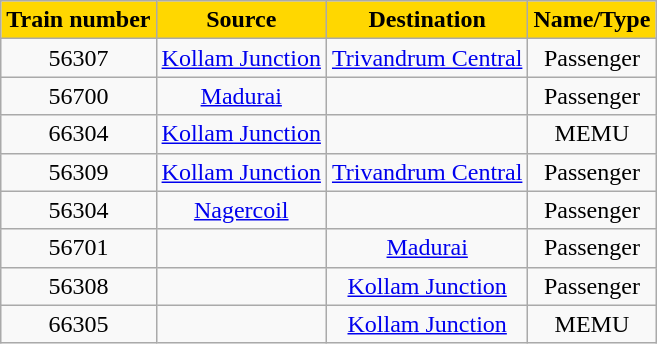<table class="wikitable plainrowheaders unsortable" style="text-align:center">
<tr>
<th scope="col" rowspan="1" style="background:Gold;">Train number</th>
<th scope="col" rowspan="1" style="background:Gold;">Source</th>
<th scope="col" rowspan="1" style="background:Gold;">Destination</th>
<th scope="col" rowspan="1" style="background:Gold;">Name/Type</th>
</tr>
<tr>
<td valign="center">56307</td>
<td valign="center"><a href='#'>Kollam Junction</a></td>
<td valign="center"><a href='#'>Trivandrum Central</a></td>
<td valign="center">Passenger</td>
</tr>
<tr>
<td valign="center">56700</td>
<td valign="center"><a href='#'>Madurai</a></td>
<td valign="center"></td>
<td valign="center">Passenger</td>
</tr>
<tr>
<td valign="center">66304</td>
<td valign="center"><a href='#'>Kollam Junction</a></td>
<td valign="center"></td>
<td valign="center">MEMU</td>
</tr>
<tr>
<td valign="center">56309</td>
<td valign="center"><a href='#'>Kollam Junction</a></td>
<td valign="center"><a href='#'>Trivandrum Central</a></td>
<td valign="center">Passenger</td>
</tr>
<tr>
<td valign="center">56304</td>
<td valign="center"><a href='#'>Nagercoil</a></td>
<td valign="center"></td>
<td valign="center">Passenger</td>
</tr>
<tr>
<td valign="center">56701</td>
<td valign="center"></td>
<td valign="center"><a href='#'>Madurai</a></td>
<td valign="center">Passenger</td>
</tr>
<tr>
<td valign="center">56308</td>
<td valign="center"></td>
<td valign="center"><a href='#'>Kollam Junction</a></td>
<td valign="center">Passenger</td>
</tr>
<tr>
<td valign="center">66305</td>
<td valign="center"></td>
<td valign="center"><a href='#'>Kollam Junction</a></td>
<td valign="center">MEMU</td>
</tr>
</table>
